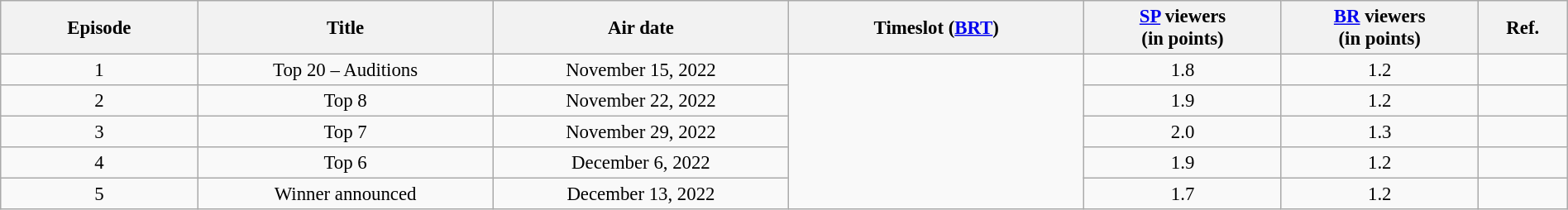<table class="wikitable sortable" style="text-align:center; font-size:95%; width:100%">
<tr>
<th width="05.0%">Episode</th>
<th width="07.5%">Title</th>
<th width="07.5%">Air date</th>
<th width="07.5%">Timeslot (<a href='#'>BRT</a>)</th>
<th width="05.0%"><a href='#'>SP</a> viewers<br>(in points)</th>
<th width="05.0%"><a href='#'>BR</a> viewers<br>(in points)</th>
<th width="02.0%">Ref.</th>
</tr>
<tr>
<td>1</td>
<td>Top 20 – Auditions</td>
<td>November 15, 2022</td>
<td rowspan="5"></td>
<td>1.8</td>
<td>1.2</td>
<td></td>
</tr>
<tr>
<td>2</td>
<td>Top 8</td>
<td>November 22, 2022</td>
<td>1.9</td>
<td>1.2</td>
<td></td>
</tr>
<tr>
<td>3</td>
<td>Top 7</td>
<td>November 29, 2022</td>
<td>2.0</td>
<td>1.3</td>
<td></td>
</tr>
<tr>
<td>4</td>
<td>Top 6</td>
<td>December 6, 2022</td>
<td>1.9</td>
<td>1.2</td>
<td></td>
</tr>
<tr>
<td>5</td>
<td>Winner announced</td>
<td>December 13, 2022</td>
<td>1.7</td>
<td>1.2</td>
<td></td>
</tr>
</table>
